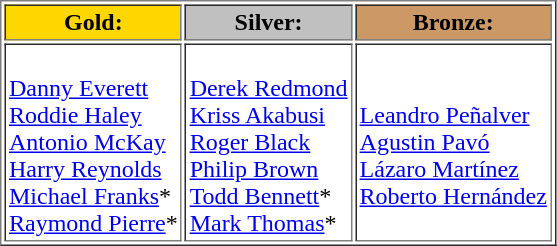<table border="1" Cellpadding="2">
<tr>
<td style="text-align:center;background-color:gold;"><strong>Gold:</strong></td>
<td style="text-align:center;background-color:silver;"><strong>Silver:</strong></td>
<td style="text-align:center;background-color:#CC9966;"><strong>Bronze:</strong></td>
</tr>
<tr>
<td><br><a href='#'>Danny Everett</a><br><a href='#'>Roddie Haley</a><br><a href='#'>Antonio McKay</a><br><a href='#'>Harry Reynolds</a><br><a href='#'>Michael Franks</a>*<br><a href='#'>Raymond Pierre</a>*</td>
<td><br><a href='#'>Derek Redmond</a><br><a href='#'>Kriss Akabusi</a><br><a href='#'>Roger Black</a><br><a href='#'>Philip Brown</a><br><a href='#'>Todd Bennett</a>*<br><a href='#'>Mark Thomas</a>*</td>
<td><br><a href='#'>Leandro Peñalver</a><br><a href='#'>Agustin Pavó</a><br><a href='#'>Lázaro Martínez</a><br><a href='#'>Roberto Hernández</a></td>
</tr>
</table>
